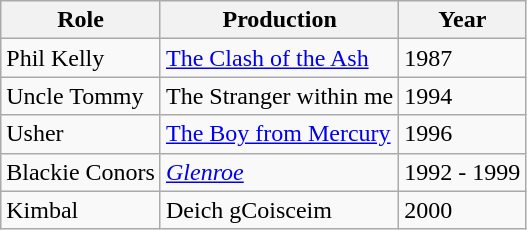<table class="wikitable">
<tr>
<th>Role</th>
<th>Production</th>
<th>Year</th>
</tr>
<tr>
<td>Phil Kelly</td>
<td><a href='#'>The Clash of the Ash</a></td>
<td>1987 </td>
</tr>
<tr>
<td>Uncle Tommy</td>
<td>The Stranger within me</td>
<td>1994 </td>
</tr>
<tr>
<td>Usher</td>
<td><a href='#'>The Boy from Mercury</a></td>
<td>1996 </td>
</tr>
<tr>
<td>Blackie Conors</td>
<td><em><a href='#'>Glenroe</a></em></td>
<td>1992 - 1999 </td>
</tr>
<tr>
<td>Kimbal</td>
<td>Deich gCoisceim</td>
<td>2000 </td>
</tr>
</table>
